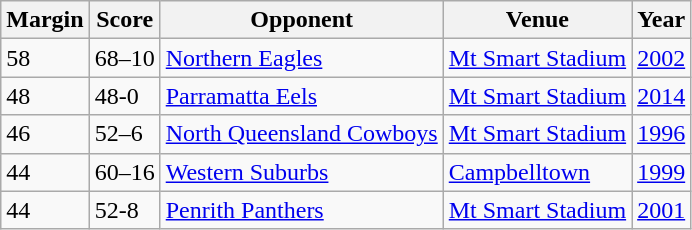<table class="wikitable">
<tr>
<th>Margin</th>
<th>Score</th>
<th>Opponent</th>
<th>Venue</th>
<th>Year</th>
</tr>
<tr>
<td>58</td>
<td>68–10</td>
<td><a href='#'>Northern Eagles</a></td>
<td><a href='#'>Mt Smart Stadium</a></td>
<td><a href='#'>2002</a></td>
</tr>
<tr>
<td>48</td>
<td>48-0</td>
<td><a href='#'>Parramatta Eels</a></td>
<td><a href='#'>Mt Smart Stadium</a></td>
<td><a href='#'>2014</a></td>
</tr>
<tr>
<td>46</td>
<td>52–6</td>
<td><a href='#'>North Queensland Cowboys</a></td>
<td><a href='#'>Mt Smart Stadium</a></td>
<td><a href='#'>1996</a></td>
</tr>
<tr>
<td>44</td>
<td>60–16</td>
<td><a href='#'>Western Suburbs</a></td>
<td><a href='#'>Campbelltown</a></td>
<td><a href='#'>1999</a></td>
</tr>
<tr>
<td>44</td>
<td>52-8</td>
<td><a href='#'>Penrith Panthers</a></td>
<td><a href='#'>Mt Smart Stadium</a></td>
<td><a href='#'>2001</a></td>
</tr>
</table>
